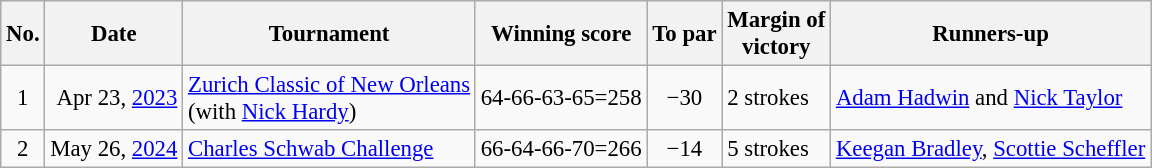<table class="wikitable" style="font-size:95%;">
<tr>
<th>No.</th>
<th>Date</th>
<th>Tournament</th>
<th>Winning score</th>
<th>To par</th>
<th>Margin of<br>victory</th>
<th>Runners-up</th>
</tr>
<tr>
<td align=center>1</td>
<td align=right>Apr 23, <a href='#'>2023</a></td>
<td><a href='#'>Zurich Classic of New Orleans</a><br>(with  <a href='#'>Nick Hardy</a>)</td>
<td align=right>64-66-63-65=258</td>
<td align=center>−30</td>
<td>2 strokes</td>
<td> <a href='#'>Adam Hadwin</a> and  <a href='#'>Nick Taylor</a></td>
</tr>
<tr>
<td align=center>2</td>
<td align=right>May 26, <a href='#'>2024</a></td>
<td><a href='#'>Charles Schwab Challenge</a></td>
<td align=right>66-64-66-70=266</td>
<td align=center>−14</td>
<td>5 strokes</td>
<td> <a href='#'>Keegan Bradley</a>,  <a href='#'>Scottie Scheffler</a></td>
</tr>
</table>
